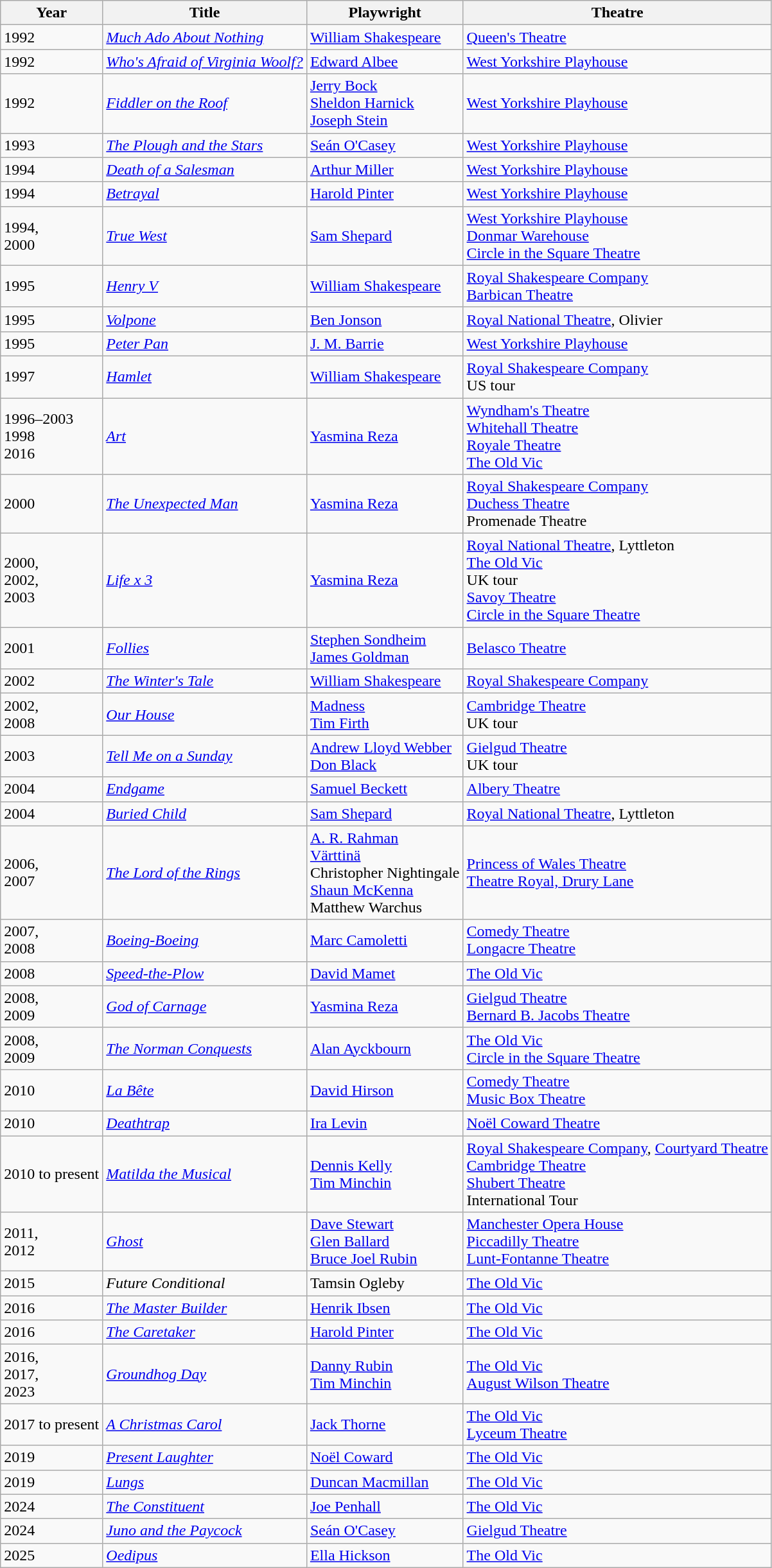<table class="wikitable">
<tr>
<th>Year</th>
<th>Title</th>
<th>Playwright</th>
<th>Theatre</th>
</tr>
<tr>
<td>1992</td>
<td><em><a href='#'>Much Ado About Nothing</a></em></td>
<td><a href='#'>William Shakespeare</a></td>
<td><a href='#'>Queen's Theatre</a></td>
</tr>
<tr>
<td>1992</td>
<td><em><a href='#'>Who's Afraid of Virginia Woolf?</a></em></td>
<td><a href='#'>Edward Albee</a></td>
<td><a href='#'>West Yorkshire Playhouse</a></td>
</tr>
<tr>
<td>1992</td>
<td><em><a href='#'>Fiddler on the Roof</a></em></td>
<td><a href='#'>Jerry Bock</a><br><a href='#'>Sheldon Harnick</a><br><a href='#'>Joseph Stein</a></td>
<td><a href='#'>West Yorkshire Playhouse</a></td>
</tr>
<tr>
<td>1993</td>
<td><em><a href='#'>The Plough and the Stars</a></em></td>
<td><a href='#'>Seán O'Casey</a></td>
<td><a href='#'>West Yorkshire Playhouse</a></td>
</tr>
<tr>
<td>1994</td>
<td><em><a href='#'>Death of a Salesman</a></em></td>
<td><a href='#'>Arthur Miller</a></td>
<td><a href='#'>West Yorkshire Playhouse</a></td>
</tr>
<tr>
<td>1994</td>
<td><a href='#'><em>Betrayal</em></a></td>
<td><a href='#'>Harold Pinter</a></td>
<td><a href='#'>West Yorkshire Playhouse</a></td>
</tr>
<tr>
<td>1994,<br>2000</td>
<td><a href='#'><em>True West</em></a></td>
<td><a href='#'>Sam Shepard</a></td>
<td><a href='#'>West Yorkshire Playhouse</a><br><a href='#'>Donmar Warehouse</a><br><a href='#'>Circle in the Square Theatre</a></td>
</tr>
<tr>
<td>1995</td>
<td><a href='#'><em>Henry V</em></a></td>
<td><a href='#'>William Shakespeare</a></td>
<td><a href='#'>Royal Shakespeare Company</a><br><a href='#'>Barbican Theatre</a></td>
</tr>
<tr>
<td>1995</td>
<td><em><a href='#'>Volpone</a></em></td>
<td><a href='#'>Ben Jonson</a></td>
<td><a href='#'>Royal National Theatre</a>, Olivier</td>
</tr>
<tr>
<td>1995</td>
<td><a href='#'><em>Peter Pan</em></a></td>
<td><a href='#'>J. M. Barrie</a></td>
<td><a href='#'>West Yorkshire Playhouse</a></td>
</tr>
<tr>
<td>1997</td>
<td><em><a href='#'>Hamlet</a></em></td>
<td><a href='#'>William Shakespeare</a></td>
<td><a href='#'>Royal Shakespeare Company</a><br>US tour</td>
</tr>
<tr>
<td>1996–2003<br>1998<br>2016</td>
<td><a href='#'><em>Art</em></a></td>
<td><a href='#'>Yasmina Reza</a></td>
<td><a href='#'>Wyndham's Theatre</a><br><a href='#'>Whitehall Theatre</a><br><a href='#'>Royale Theatre</a><br><a href='#'>The Old Vic</a></td>
</tr>
<tr>
<td>2000</td>
<td><em><a href='#'>The Unexpected Man</a></em></td>
<td><a href='#'>Yasmina Reza</a></td>
<td><a href='#'>Royal Shakespeare Company</a><br><a href='#'>Duchess Theatre</a><br>Promenade Theatre</td>
</tr>
<tr>
<td>2000,<br>2002,<br>2003</td>
<td><em><a href='#'>Life x 3</a></em></td>
<td><a href='#'>Yasmina Reza</a></td>
<td><a href='#'>Royal National Theatre</a>, Lyttleton<br><a href='#'>The Old Vic</a><br>UK tour<br><a href='#'>Savoy Theatre</a><br><a href='#'>Circle in the Square Theatre</a></td>
</tr>
<tr>
<td>2001</td>
<td><em><a href='#'>Follies</a></em></td>
<td><a href='#'>Stephen Sondheim</a><br><a href='#'>James Goldman</a></td>
<td><a href='#'>Belasco Theatre</a></td>
</tr>
<tr>
<td>2002</td>
<td><em><a href='#'>The Winter's Tale</a></em></td>
<td><a href='#'>William Shakespeare</a></td>
<td><a href='#'>Royal Shakespeare Company</a></td>
</tr>
<tr>
<td>2002,<br>2008</td>
<td><a href='#'><em>Our House</em></a></td>
<td><a href='#'>Madness</a><br><a href='#'>Tim Firth</a></td>
<td><a href='#'>Cambridge Theatre</a><br>UK tour</td>
</tr>
<tr>
<td>2003</td>
<td><em><a href='#'>Tell Me on a Sunday</a></em></td>
<td><a href='#'>Andrew Lloyd Webber</a><br><a href='#'>Don Black</a></td>
<td><a href='#'>Gielgud Theatre</a><br>UK tour</td>
</tr>
<tr>
<td>2004</td>
<td><a href='#'><em>Endgame</em></a></td>
<td><a href='#'>Samuel Beckett</a></td>
<td><a href='#'>Albery Theatre</a></td>
</tr>
<tr>
<td>2004</td>
<td><em><a href='#'>Buried Child</a></em></td>
<td><a href='#'>Sam Shepard</a></td>
<td><a href='#'>Royal National Theatre</a>, Lyttleton</td>
</tr>
<tr>
<td>2006,<br>2007</td>
<td><a href='#'><em>The Lord of the Rings</em></a></td>
<td><a href='#'>A. R. Rahman</a><br><a href='#'>Värttinä</a><br>Christopher Nightingale<br><a href='#'>Shaun McKenna</a><br>Matthew Warchus</td>
<td><a href='#'>Princess of Wales Theatre</a><br><a href='#'>Theatre Royal, Drury Lane</a></td>
</tr>
<tr>
<td>2007,<br>2008</td>
<td><a href='#'><em>Boeing-Boeing</em></a></td>
<td><a href='#'>Marc Camoletti</a></td>
<td><a href='#'>Comedy Theatre</a><br><a href='#'>Longacre Theatre</a></td>
</tr>
<tr>
<td>2008</td>
<td><em><a href='#'>Speed-the-Plow</a></em></td>
<td><a href='#'>David Mamet</a></td>
<td><a href='#'>The Old Vic</a></td>
</tr>
<tr>
<td>2008,<br>2009</td>
<td><em><a href='#'>God of Carnage</a></em></td>
<td><a href='#'>Yasmina Reza</a></td>
<td><a href='#'>Gielgud Theatre</a><br><a href='#'>Bernard B. Jacobs Theatre</a></td>
</tr>
<tr>
<td>2008,<br>2009</td>
<td><em><a href='#'>The Norman Conquests</a></em></td>
<td><a href='#'>Alan Ayckbourn</a></td>
<td><a href='#'>The Old Vic</a><br><a href='#'>Circle in the Square Theatre</a></td>
</tr>
<tr>
<td>2010</td>
<td><a href='#'><em>La Bête</em></a></td>
<td><a href='#'>David Hirson</a></td>
<td><a href='#'>Comedy Theatre</a><br><a href='#'>Music Box Theatre</a></td>
</tr>
<tr>
<td>2010</td>
<td><a href='#'><em>Deathtrap</em></a></td>
<td><a href='#'>Ira Levin</a></td>
<td><a href='#'>Noël Coward Theatre</a></td>
</tr>
<tr>
<td>2010 to present</td>
<td><em><a href='#'>Matilda the Musical</a></em></td>
<td><a href='#'>Dennis Kelly</a><br><a href='#'>Tim Minchin</a></td>
<td><a href='#'>Royal Shakespeare Company</a>, <a href='#'>Courtyard Theatre</a><br><a href='#'>Cambridge Theatre</a><br><a href='#'>Shubert Theatre</a><br>International Tour</td>
</tr>
<tr>
<td>2011,<br>2012</td>
<td><a href='#'><em>Ghost</em></a></td>
<td><a href='#'>Dave Stewart</a><br><a href='#'>Glen Ballard</a><br><a href='#'>Bruce Joel Rubin</a></td>
<td><a href='#'>Manchester Opera House</a><br><a href='#'>Piccadilly Theatre</a><br><a href='#'>Lunt-Fontanne Theatre</a></td>
</tr>
<tr>
<td>2015</td>
<td><em>Future Conditional</em></td>
<td>Tamsin Ogleby</td>
<td><a href='#'>The Old Vic</a></td>
</tr>
<tr>
<td>2016</td>
<td><em><a href='#'>The Master Builder</a></em></td>
<td><a href='#'>Henrik Ibsen</a></td>
<td><a href='#'>The Old Vic</a></td>
</tr>
<tr>
<td>2016</td>
<td><em><a href='#'>The Caretaker</a></em></td>
<td><a href='#'>Harold Pinter</a></td>
<td><a href='#'>The Old Vic</a></td>
</tr>
<tr>
<td>2016,<br>2017,<br>2023</td>
<td><a href='#'><em>Groundhog Day</em></a></td>
<td><a href='#'>Danny Rubin</a><br><a href='#'>Tim Minchin</a></td>
<td><a href='#'>The Old Vic</a><br><a href='#'>August Wilson Theatre</a></td>
</tr>
<tr>
<td>2017 to present</td>
<td><a href='#'><em>A Christmas Carol</em></a></td>
<td><a href='#'>Jack Thorne</a></td>
<td><a href='#'>The Old Vic</a><br><a href='#'>Lyceum Theatre</a></td>
</tr>
<tr>
<td>2019</td>
<td><em><a href='#'>Present Laughter</a></em></td>
<td><a href='#'>Noël Coward</a></td>
<td><a href='#'>The Old Vic</a></td>
</tr>
<tr>
<td>2019</td>
<td><a href='#'><em>Lungs</em></a></td>
<td><a href='#'>Duncan Macmillan</a></td>
<td><a href='#'>The Old Vic</a></td>
</tr>
<tr>
<td>2024</td>
<td><em><a href='#'>The Constituent</a></em></td>
<td><a href='#'>Joe Penhall</a></td>
<td><a href='#'>The Old Vic</a></td>
</tr>
<tr>
<td>2024</td>
<td><em><a href='#'>Juno and the Paycock</a></em></td>
<td><a href='#'>Seán O'Casey</a></td>
<td><a href='#'>Gielgud Theatre</a></td>
</tr>
<tr>
<td>2025</td>
<td><a href='#'><em>Oedipus</em></a></td>
<td><a href='#'>Ella Hickson</a></td>
<td><a href='#'>The Old Vic</a></td>
</tr>
</table>
